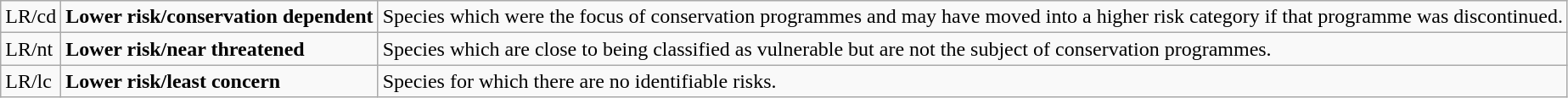<table class="wikitable" style="text-align:left">
<tr>
<td>LR/cd</td>
<td><strong>Lower risk/conservation dependent</strong></td>
<td>Species which were the focus of conservation programmes and may have moved into a higher risk category if that programme was discontinued.</td>
</tr>
<tr>
<td>LR/nt</td>
<td><strong>Lower risk/near threatened</strong></td>
<td>Species which are close to being classified as vulnerable but are not the subject of conservation programmes.</td>
</tr>
<tr>
<td>LR/lc</td>
<td><strong>Lower risk/least concern</strong></td>
<td>Species for which there are no identifiable risks.</td>
</tr>
</table>
